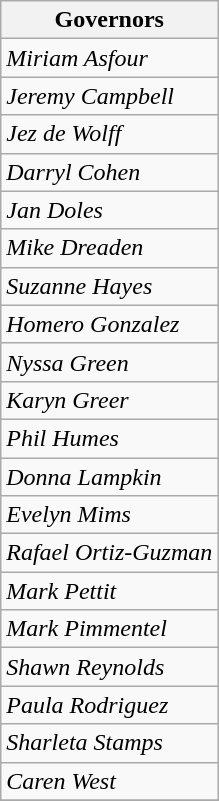<table class="wikitable">
<tr>
<th>Governors</th>
</tr>
<tr>
<td><em>Miriam Asfour</em></td>
</tr>
<tr>
<td><em>Jeremy Campbell</em></td>
</tr>
<tr>
<td><em>Jez de Wolff</em></td>
</tr>
<tr>
<td><em>Darryl Cohen</em></td>
</tr>
<tr>
<td><em>Jan Doles</em></td>
</tr>
<tr>
<td><em>Mike Dreaden </em></td>
</tr>
<tr>
<td><em>Suzanne Hayes</em></td>
</tr>
<tr>
<td><em>Homero Gonzalez</em></td>
</tr>
<tr>
<td><em>Nyssa Green</em></td>
</tr>
<tr>
<td><em>Karyn Greer</em></td>
</tr>
<tr>
<td><em>Phil Humes</em></td>
</tr>
<tr>
<td><em>Donna Lampkin</em></td>
</tr>
<tr>
<td><em>Evelyn Mims</em></td>
</tr>
<tr>
<td><em>Rafael Ortiz-Guzman</em></td>
</tr>
<tr>
<td><em>Mark Pettit</em></td>
</tr>
<tr>
<td><em>Mark Pimmentel</em></td>
</tr>
<tr>
<td><em>Shawn Reynolds</em></td>
</tr>
<tr>
<td><em>Paula Rodriguez</em></td>
</tr>
<tr>
<td><em>Sharleta Stamps</em></td>
</tr>
<tr>
<td><em>Caren West</em></td>
</tr>
<tr>
</tr>
</table>
